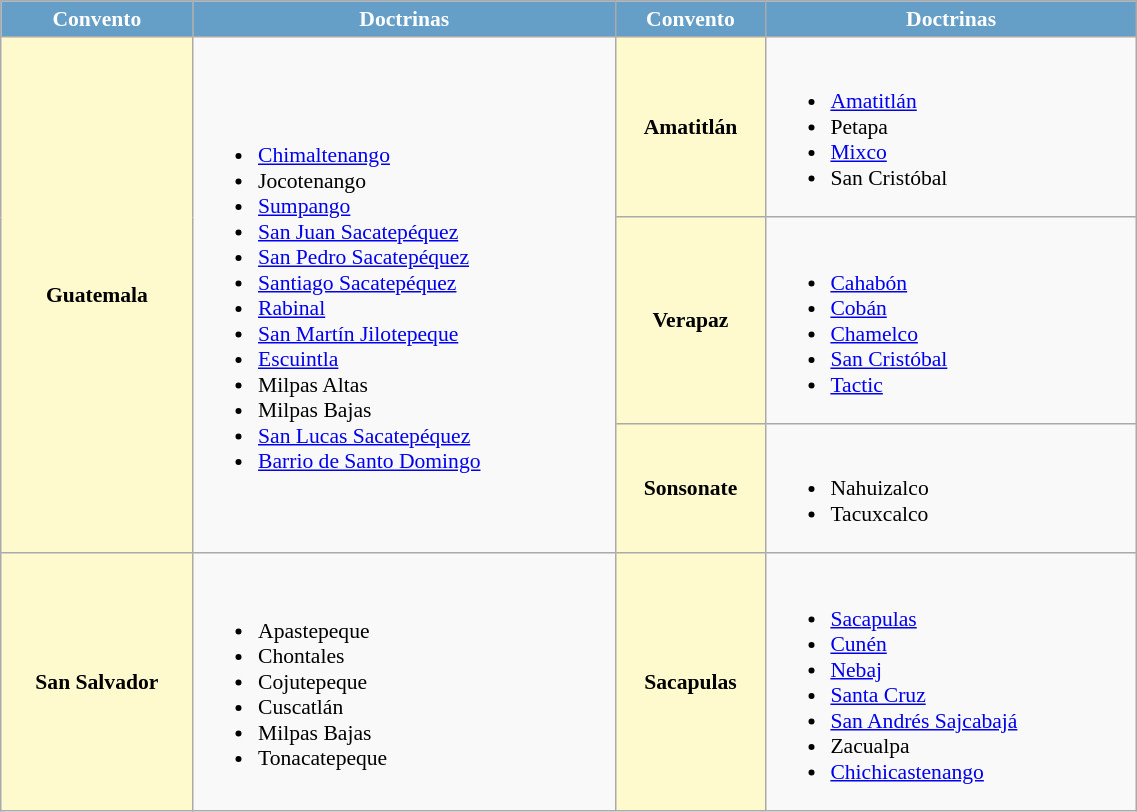<table class="wikitable sortable" width=60% style='font-size:0.9em' align=center>
<tr style="color:white;">
<th style="background:#659ec7;" align=center>Convento</th>
<th style="background:#659ec7;" align=center>Doctrinas</th>
<th style="background:#659ec7;" align=center>Convento</th>
<th style="background:#659ec7;" align=center>Doctrinas</th>
</tr>
<tr>
<th style="background:lemonchiffon;" rowspan=3>Guatemala</th>
<td rowspan=3><br><ul><li><a href='#'>Chimaltenango</a></li><li>Jocotenango</li><li><a href='#'>Sumpango</a></li><li><a href='#'>San Juan Sacatepéquez</a></li><li><a href='#'>San Pedro Sacatepéquez</a></li><li><a href='#'>Santiago Sacatepéquez</a></li><li><a href='#'>Rabinal</a></li><li><a href='#'>San Martín Jilotepeque</a></li><li><a href='#'>Escuintla</a></li><li>Milpas Altas</li><li>Milpas Bajas</li><li><a href='#'>San Lucas Sacatepéquez</a></li><li><a href='#'>Barrio de Santo Domingo</a></li></ul></td>
<th style="background:lemonchiffon;">Amatitlán</th>
<td><br><ul><li><a href='#'>Amatitlán</a></li><li>Petapa</li><li><a href='#'>Mixco</a></li><li>San Cristóbal</li></ul></td>
</tr>
<tr>
<th style="background:lemonchiffon;">Verapaz</th>
<td><br><ul><li><a href='#'>Cahabón</a></li><li><a href='#'>Cobán</a></li><li><a href='#'>Chamelco</a></li><li><a href='#'>San Cristóbal</a></li><li><a href='#'>Tactic</a></li></ul></td>
</tr>
<tr>
<th style="background:lemonchiffon;">Sonsonate</th>
<td><br><ul><li>Nahuizalco</li><li>Tacuxcalco</li></ul></td>
</tr>
<tr>
<th style="background:lemonchiffon;">San Salvador</th>
<td><br><ul><li>Apastepeque</li><li>Chontales</li><li>Cojutepeque</li><li>Cuscatlán</li><li>Milpas Bajas</li><li>Tonacatepeque</li></ul></td>
<th style="background:lemonchiffon;">Sacapulas</th>
<td><br><ul><li><a href='#'>Sacapulas</a></li><li><a href='#'>Cunén</a></li><li><a href='#'>Nebaj</a></li><li><a href='#'>Santa Cruz</a></li><li><a href='#'>San Andrés Sajcabajá</a></li><li>Zacualpa</li><li><a href='#'>Chichicastenango</a></li></ul></td>
</tr>
</table>
